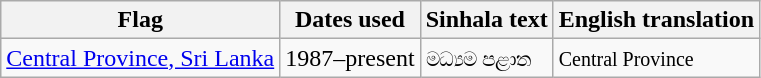<table class="wikitable sortable noresize">
<tr>
<th>Flag</th>
<th>Dates used</th>
<th>Sinhala text</th>
<th>English translation</th>
</tr>
<tr>
<td> <a href='#'>Central Province, Sri Lanka</a></td>
<td>1987–present</td>
<td><small>මධ්‍යම පළාත</small></td>
<td><small>Central Province</small></td>
</tr>
</table>
